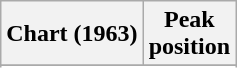<table class="wikitable sortable">
<tr>
<th align="left">Chart (1963)</th>
<th align="center">Peak<br>position</th>
</tr>
<tr>
</tr>
<tr>
</tr>
</table>
